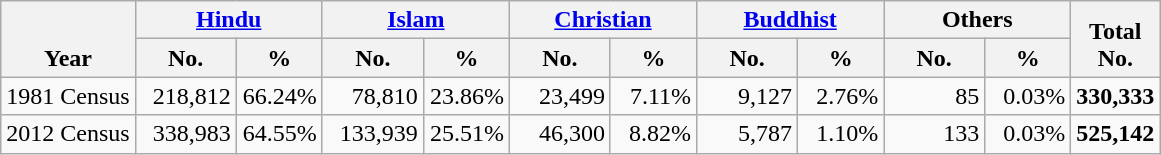<table class="wikitable" border="1" style="text-align:right;">
<tr>
<th style="vertical-align:bottom;" rowspan=2>Year</th>
<th style="vertical-align:bottom;" colspan=2><a href='#'>Hindu</a></th>
<th style="vertical-align:bottom;" colspan=2><a href='#'>Islam</a></th>
<th style="vertical-align:bottom;" colspan=2><a href='#'>Christian</a></th>
<th style="vertical-align:bottom;" colspan=2><a href='#'>Buddhist</a></th>
<th style="vertical-align:bottom;" colspan=2>Others</th>
<th style="vertical-align:bottom;" rowspan=2><strong>Total</strong><br><strong>No.</strong></th>
</tr>
<tr>
<th style="width:60px;">No.</th>
<th style="width:50px;">%</th>
<th style="width:60px;">No.</th>
<th style="width:50px;">%</th>
<th style="width:60px;">No.</th>
<th style="width:50px;">%</th>
<th style="width:60px;">No.</th>
<th style="width:50px;">%</th>
<th style="width:60px;">No.</th>
<th style="width:50px;">%</th>
</tr>
<tr>
<td align=left>1981 Census</td>
<td>218,812</td>
<td>66.24%</td>
<td>78,810</td>
<td>23.86%</td>
<td>23,499</td>
<td>7.11%</td>
<td>9,127</td>
<td>2.76%</td>
<td>85</td>
<td>0.03%</td>
<td><strong>330,333</strong></td>
</tr>
<tr>
<td align=left>2012 Census</td>
<td>338,983</td>
<td>64.55%</td>
<td>133,939</td>
<td>25.51%</td>
<td>46,300</td>
<td>8.82%</td>
<td>5,787</td>
<td>1.10%</td>
<td>133</td>
<td>0.03%</td>
<td><strong>525,142</strong></td>
</tr>
</table>
